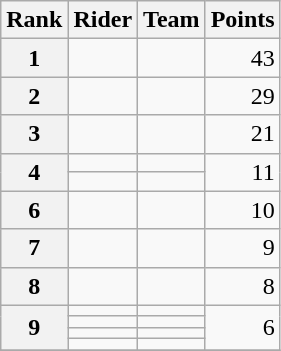<table class="wikitable">
<tr>
<th scope="col">Rank</th>
<th scope="col">Rider</th>
<th scope="col">Team</th>
<th scope="col">Points</th>
</tr>
<tr>
<th scope=“row”>1</th>
<td>  </td>
<td></td>
<td align="right">43</td>
</tr>
<tr>
<th scope=“row”>2</th>
<td></td>
<td></td>
<td align="right">29</td>
</tr>
<tr>
<th scope=“row”>3</th>
<td></td>
<td></td>
<td align="right">21</td>
</tr>
<tr>
<th scope=“row” rowspan="2">4</th>
<td></td>
<td></td>
<td align="right" rowspan="2">11</td>
</tr>
<tr>
<td></td>
<td></td>
</tr>
<tr>
<th scope=“row”>6</th>
<td></td>
<td></td>
<td align="right">10</td>
</tr>
<tr>
<th scope=“row”>7</th>
<td></td>
<td></td>
<td align="right">9</td>
</tr>
<tr>
<th scope=“row”>8</th>
<td></td>
<td></td>
<td align="right">8</td>
</tr>
<tr>
<th scope=“row” rowspan="4">9</th>
<td></td>
<td></td>
<td align="right" rowspan="4">6</td>
</tr>
<tr>
<td></td>
<td></td>
</tr>
<tr>
<td></td>
<td></td>
</tr>
<tr>
<td></td>
<td></td>
</tr>
<tr>
</tr>
</table>
